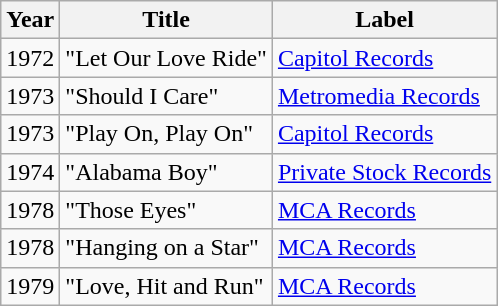<table class=wikitable>
<tr>
<th>Year</th>
<th>Title</th>
<th>Label</th>
</tr>
<tr>
<td>1972</td>
<td>"Let Our Love Ride"</td>
<td><a href='#'>Capitol Records</a></td>
</tr>
<tr>
<td>1973</td>
<td>"Should I Care"</td>
<td><a href='#'>Metromedia Records</a></td>
</tr>
<tr>
<td>1973</td>
<td>"Play On, Play On"</td>
<td><a href='#'>Capitol Records</a></td>
</tr>
<tr>
<td>1974</td>
<td>"Alabama Boy"</td>
<td><a href='#'>Private Stock Records</a></td>
</tr>
<tr>
<td>1978</td>
<td>"Those Eyes"</td>
<td><a href='#'>MCA Records</a></td>
</tr>
<tr>
<td>1978</td>
<td>"Hanging on a Star"</td>
<td><a href='#'>MCA Records</a></td>
</tr>
<tr>
<td>1979</td>
<td>"Love, Hit and Run"</td>
<td><a href='#'>MCA Records</a></td>
</tr>
</table>
